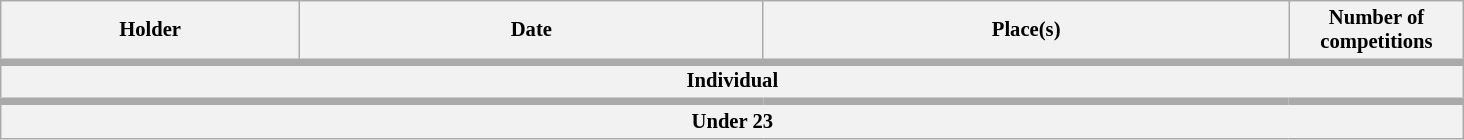<table class="wikitable plainrowheaders" style="background:#fff; font-size:86%; line-height:16px; border:grey solid 1px; border-collapse:collapse;">
<tr>
<th style="width:14em;">Holder</th>
<th style="width:22em;">Date</th>
<th style="width:25em;">Place(s)</th>
<th style="width:8em;">Number of competitions</th>
</tr>
<tr style="background:#EEEEEE;">
<th scope="col" colspan=4 bgcolor="FFFF99" style="border-top-width:5px"><strong>Individual</strong> </th>
</tr>
<tr>
<th scope="col" colspan=7 bgocolor=#FFFF99 style="border-top-width:5px"><strong>Under 23</strong> </th>
</tr>
</table>
